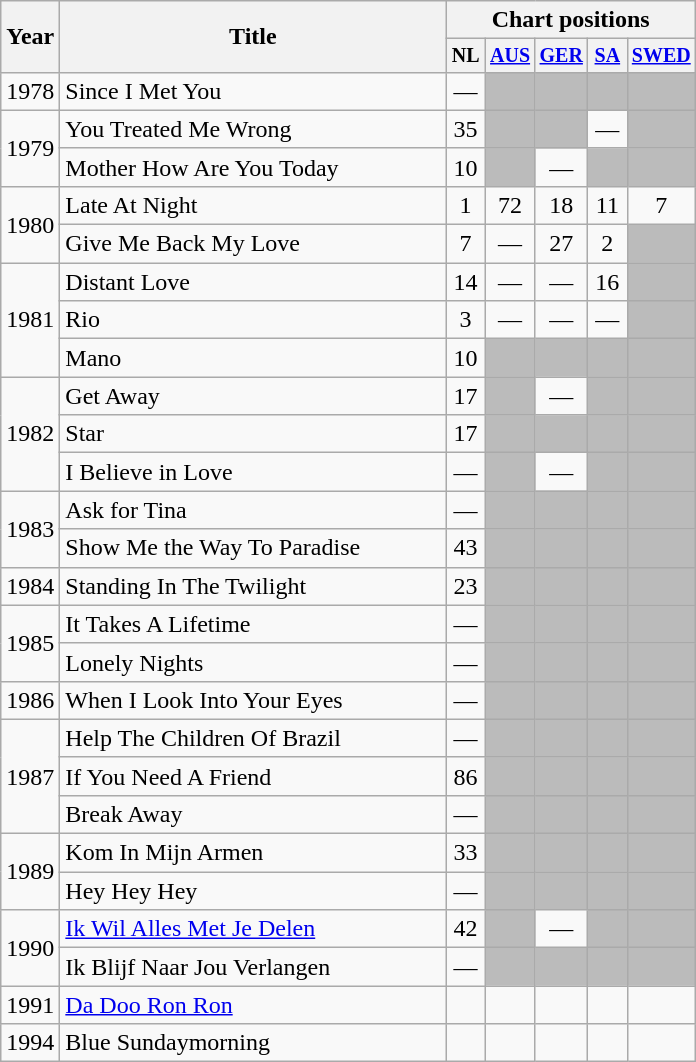<table class="wikitable">
<tr>
<th rowspan="2">Year</th>
<th rowspan="2" width=250px>Title</th>
<th colspan="5">Chart positions</th>
</tr>
<tr style="font-size:smaller;">
<th width="20">NL</th>
<th width="20"><a href='#'>AUS</a></th>
<th width="20"><a href='#'>GER</a></th>
<th width="20"><a href='#'>SA</a></th>
<th width="20"><a href='#'>SWED</a></th>
</tr>
<tr align=center>
<td rowspan=1>1978</td>
<td align=left>Since I Met You</td>
<td>—</td>
<td style="background:#bbb;"></td>
<td style="background:#bbb;"></td>
<td style="background:#bbb;"></td>
<td style="background:#bbb;"></td>
</tr>
<tr align=center>
<td rowspan=2>1979</td>
<td align=left>You Treated Me Wrong</td>
<td>35</td>
<td style="background:#bbb;"></td>
<td style="background:#bbb;"></td>
<td align=center>—</td>
<td style="background:#bbb;"></td>
</tr>
<tr align=center>
<td align=left>Mother How Are You Today</td>
<td>10</td>
<td style="background:#bbb;"></td>
<td align=center>—</td>
<td style="background:#bbb;"></td>
<td style="background:#bbb;"></td>
</tr>
<tr align=center>
<td rowspan=2>1980</td>
<td align=left>Late At Night</td>
<td>1</td>
<td>72</td>
<td>18</td>
<td>11</td>
<td>7</td>
</tr>
<tr align=center>
<td align=left>Give Me Back My Love</td>
<td>7</td>
<td align=center>—</td>
<td>27</td>
<td>2</td>
<td style="background:#bbb;"></td>
</tr>
<tr align=center>
<td rowspan=3>1981</td>
<td align=left>Distant Love</td>
<td>14</td>
<td align=center>—</td>
<td align=center>—</td>
<td>16</td>
<td style="background:#bbb;"></td>
</tr>
<tr align=center|>
<td align=left>Rio</td>
<td align=center>3</td>
<td align=center>—</td>
<td align=center>—</td>
<td align=center>—</td>
<td style="background:#bbb;"></td>
</tr>
<tr align=center>
<td align=left>Mano</td>
<td>10</td>
<td style="background:#bbb;"></td>
<td style="background:#bbb;"></td>
<td style="background:#bbb;"></td>
<td style="background:#bbb;"></td>
</tr>
<tr align=center>
<td rowspan=3>1982</td>
<td align=left>Get Away</td>
<td>17</td>
<td style="background:#bbb;"></td>
<td align=center>—</td>
<td style="background:#bbb;"></td>
<td style="background:#bbb;"></td>
</tr>
<tr align=center>
<td align=left>Star</td>
<td>17</td>
<td style="background:#bbb;"></td>
<td style="background:#bbb;"></td>
<td style="background:#bbb;"></td>
<td style="background:#bbb;"></td>
</tr>
<tr align=center|>
<td align=left>I Believe in Love</td>
<td align=center>—</td>
<td style="background:#bbb;"></td>
<td align=center>—</td>
<td style="background:#bbb;"></td>
<td style="background:#bbb;"></td>
</tr>
<tr align=center>
<td rowspan=2>1983</td>
<td align=left>Ask for Tina</td>
<td>—</td>
<td style="background:#bbb;"></td>
<td style="background:#bbb;"></td>
<td style="background:#bbb;"></td>
<td style="background:#bbb;"></td>
</tr>
<tr align=center>
<td align=left>Show Me the Way To Paradise</td>
<td>43</td>
<td style="background:#bbb;"></td>
<td style="background:#bbb;"></td>
<td style="background:#bbb;"></td>
<td style="background:#bbb;"></td>
</tr>
<tr align=center|>
<td rowspan=1>1984</td>
<td align=left>Standing In The Twilight</td>
<td align=center>23</td>
<td style="background:#bbb;"></td>
<td style="background:#bbb;"></td>
<td style="background:#bbb;"></td>
<td style="background:#bbb;"></td>
</tr>
<tr align=center>
<td rowspan=2>1985</td>
<td align=left>It Takes A Lifetime</td>
<td>—</td>
<td style="background:#bbb;"></td>
<td style="background:#bbb;"></td>
<td style="background:#bbb;"></td>
<td style="background:#bbb;"></td>
</tr>
<tr align=center>
<td align=left>Lonely Nights</td>
<td>—</td>
<td style="background:#bbb;"></td>
<td style="background:#bbb;"></td>
<td style="background:#bbb;"></td>
<td style="background:#bbb;"></td>
</tr>
<tr align=center|>
<td rowspan=1>1986</td>
<td align=left>When I Look Into Your Eyes</td>
<td align=center>—</td>
<td style="background:#bbb;"></td>
<td style="background:#bbb;"></td>
<td style="background:#bbb;"></td>
<td style="background:#bbb;"></td>
</tr>
<tr align=center>
<td rowspan=3>1987</td>
<td align=left>Help The Children Of Brazil</td>
<td>—</td>
<td style="background:#bbb;"></td>
<td style="background:#bbb;"></td>
<td style="background:#bbb;"></td>
<td style="background:#bbb;"></td>
</tr>
<tr align=center>
<td align=left>If You Need A Friend</td>
<td>86</td>
<td style="background:#bbb;"></td>
<td style="background:#bbb;"></td>
<td style="background:#bbb;"></td>
<td style="background:#bbb;"></td>
</tr>
<tr align=center|>
<td align=left>Break Away</td>
<td - align=center>—</td>
<td style="background:#bbb;"></td>
<td style="background:#bbb;"></td>
<td style="background:#bbb;"></td>
<td style="background:#bbb;"></td>
</tr>
<tr align=center>
<td rowspan=2>1989</td>
<td align=left>Kom In Mijn Armen</td>
<td>33</td>
<td style="background:#bbb;"></td>
<td style="background:#bbb;"></td>
<td style="background:#bbb;"></td>
<td style="background:#bbb;"></td>
</tr>
<tr align=center>
<td align=left>Hey Hey Hey</td>
<td>—</td>
<td style="background:#bbb;"></td>
<td style="background:#bbb;"></td>
<td style="background:#bbb;"></td>
<td style="background:#bbb;"></td>
</tr>
<tr align=center|>
<td rowspan=2>1990</td>
<td align=left><a href='#'>Ik Wil Alles Met Je Delen</a></td>
<td - align=center>42</td>
<td style="background:#bbb;"></td>
<td align=center>—</td>
<td style="background:#bbb;"></td>
<td style="background:#bbb;"></td>
</tr>
<tr align=center>
<td align=left>Ik Blijf Naar Jou Verlangen</td>
<td>—</td>
<td style="background:#bbb;"></td>
<td style="background:#bbb;"></td>
<td style="background:#bbb;"></td>
<td style="background:#bbb;"></td>
</tr>
<tr align=center|>
<td>1991</td>
<td><a href='#'>Da Doo Ron Ron</a></td>
<td></td>
<td></td>
<td></td>
<td></td>
<td></td>
</tr>
<tr>
<td>1994</td>
<td>Blue Sundaymorning  </td>
<td></td>
<td></td>
<td></td>
<td></td>
<td></td>
</tr>
</table>
